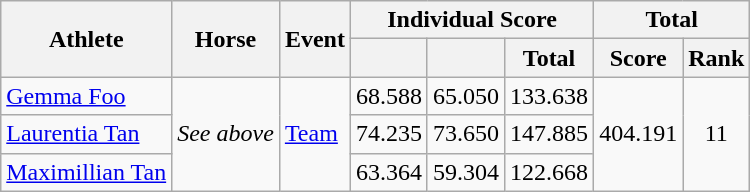<table class=wikitable>
<tr>
<th rowspan="2">Athlete</th>
<th rowspan="2">Horse</th>
<th rowspan="2">Event</th>
<th colspan="3">Individual Score</th>
<th colspan="2">Total</th>
</tr>
<tr>
<th></th>
<th></th>
<th>Total</th>
<th>Score</th>
<th>Rank</th>
</tr>
<tr>
<td><a href='#'>Gemma Foo</a></td>
<td rowspan=4><em>See above</em></td>
<td rowspan=4><a href='#'>Team</a></td>
<td align="center">68.588</td>
<td align="center">65.050</td>
<td align="center">133.638</td>
<td align="center" rowspan="4">404.191</td>
<td align="center" rowspan="4">11</td>
</tr>
<tr>
<td><a href='#'>Laurentia Tan</a></td>
<td align="center">74.235</td>
<td align="center">73.650</td>
<td align="center">147.885</td>
</tr>
<tr>
<td><a href='#'>Maximillian Tan</a></td>
<td align="center">63.364</td>
<td align="center">59.304</td>
<td align="center">122.668</td>
</tr>
</table>
